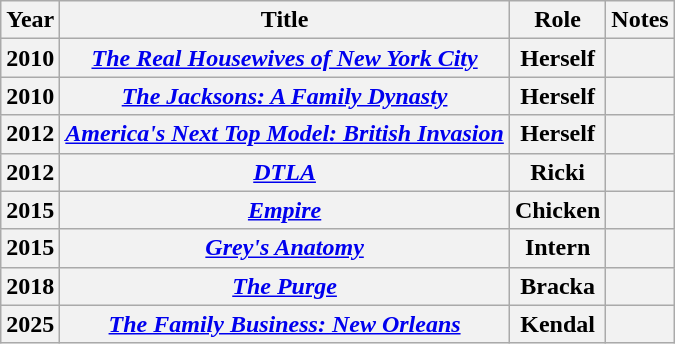<table class="wikitable sortable">
<tr>
<th>Year</th>
<th>Title</th>
<th>Role</th>
<th>Notes</th>
</tr>
<tr>
<th>2010</th>
<th><em><a href='#'>The Real Housewives of New York City</a></em></th>
<th>Herself</th>
<th></th>
</tr>
<tr>
<th>2010</th>
<th><em><a href='#'>The Jacksons: A Family Dynasty</a></em></th>
<th>Herself</th>
<th></th>
</tr>
<tr>
<th>2012</th>
<th><em><a href='#'>America's Next Top Model: British Invasion</a></em></th>
<th>Herself</th>
<th></th>
</tr>
<tr>
<th>2012</th>
<th><em><a href='#'>DTLA</a></em></th>
<th>Ricki</th>
<th></th>
</tr>
<tr>
<th>2015</th>
<th><em><a href='#'>Empire</a></em></th>
<th>Chicken</th>
<th></th>
</tr>
<tr>
<th>2015</th>
<th><em><a href='#'>Grey's Anatomy</a></em></th>
<th>Intern</th>
<th></th>
</tr>
<tr>
<th>2018</th>
<th><em><a href='#'>The Purge</a></em></th>
<th>Bracka</th>
<th></th>
</tr>
<tr>
<th>2025</th>
<th><em><a href='#'>The Family Business: New Orleans</a></em></th>
<th>Kendal</th>
<th></th>
</tr>
</table>
